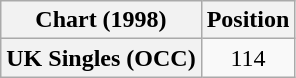<table class="wikitable plainrowheaders" style="text-align:center">
<tr>
<th>Chart (1998)</th>
<th>Position</th>
</tr>
<tr>
<th scope="row">UK Singles (OCC)</th>
<td>114</td>
</tr>
</table>
